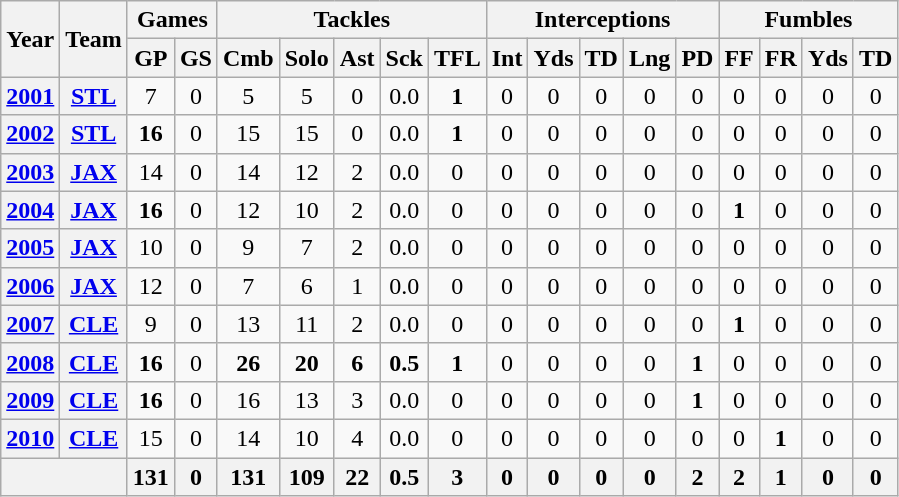<table class="wikitable" style="text-align:center">
<tr>
<th rowspan="2">Year</th>
<th rowspan="2">Team</th>
<th colspan="2">Games</th>
<th colspan="5">Tackles</th>
<th colspan="5">Interceptions</th>
<th colspan="4">Fumbles</th>
</tr>
<tr>
<th>GP</th>
<th>GS</th>
<th>Cmb</th>
<th>Solo</th>
<th>Ast</th>
<th>Sck</th>
<th>TFL</th>
<th>Int</th>
<th>Yds</th>
<th>TD</th>
<th>Lng</th>
<th>PD</th>
<th>FF</th>
<th>FR</th>
<th>Yds</th>
<th>TD</th>
</tr>
<tr>
<th><a href='#'>2001</a></th>
<th><a href='#'>STL</a></th>
<td>7</td>
<td>0</td>
<td>5</td>
<td>5</td>
<td>0</td>
<td>0.0</td>
<td><strong>1</strong></td>
<td>0</td>
<td>0</td>
<td>0</td>
<td>0</td>
<td>0</td>
<td>0</td>
<td>0</td>
<td>0</td>
<td>0</td>
</tr>
<tr>
<th><a href='#'>2002</a></th>
<th><a href='#'>STL</a></th>
<td><strong>16</strong></td>
<td>0</td>
<td>15</td>
<td>15</td>
<td>0</td>
<td>0.0</td>
<td><strong>1</strong></td>
<td>0</td>
<td>0</td>
<td>0</td>
<td>0</td>
<td>0</td>
<td>0</td>
<td>0</td>
<td>0</td>
<td>0</td>
</tr>
<tr>
<th><a href='#'>2003</a></th>
<th><a href='#'>JAX</a></th>
<td>14</td>
<td>0</td>
<td>14</td>
<td>12</td>
<td>2</td>
<td>0.0</td>
<td>0</td>
<td>0</td>
<td>0</td>
<td>0</td>
<td>0</td>
<td>0</td>
<td>0</td>
<td>0</td>
<td>0</td>
<td>0</td>
</tr>
<tr>
<th><a href='#'>2004</a></th>
<th><a href='#'>JAX</a></th>
<td><strong>16</strong></td>
<td>0</td>
<td>12</td>
<td>10</td>
<td>2</td>
<td>0.0</td>
<td>0</td>
<td>0</td>
<td>0</td>
<td>0</td>
<td>0</td>
<td>0</td>
<td><strong>1</strong></td>
<td>0</td>
<td>0</td>
<td>0</td>
</tr>
<tr>
<th><a href='#'>2005</a></th>
<th><a href='#'>JAX</a></th>
<td>10</td>
<td>0</td>
<td>9</td>
<td>7</td>
<td>2</td>
<td>0.0</td>
<td>0</td>
<td>0</td>
<td>0</td>
<td>0</td>
<td>0</td>
<td>0</td>
<td>0</td>
<td>0</td>
<td>0</td>
<td>0</td>
</tr>
<tr>
<th><a href='#'>2006</a></th>
<th><a href='#'>JAX</a></th>
<td>12</td>
<td>0</td>
<td>7</td>
<td>6</td>
<td>1</td>
<td>0.0</td>
<td>0</td>
<td>0</td>
<td>0</td>
<td>0</td>
<td>0</td>
<td>0</td>
<td>0</td>
<td>0</td>
<td>0</td>
<td>0</td>
</tr>
<tr>
<th><a href='#'>2007</a></th>
<th><a href='#'>CLE</a></th>
<td>9</td>
<td>0</td>
<td>13</td>
<td>11</td>
<td>2</td>
<td>0.0</td>
<td>0</td>
<td>0</td>
<td>0</td>
<td>0</td>
<td>0</td>
<td>0</td>
<td><strong>1</strong></td>
<td>0</td>
<td>0</td>
<td>0</td>
</tr>
<tr>
<th><a href='#'>2008</a></th>
<th><a href='#'>CLE</a></th>
<td><strong>16</strong></td>
<td>0</td>
<td><strong>26</strong></td>
<td><strong>20</strong></td>
<td><strong>6</strong></td>
<td><strong>0.5</strong></td>
<td><strong>1</strong></td>
<td>0</td>
<td>0</td>
<td>0</td>
<td>0</td>
<td><strong>1</strong></td>
<td>0</td>
<td>0</td>
<td>0</td>
<td>0</td>
</tr>
<tr>
<th><a href='#'>2009</a></th>
<th><a href='#'>CLE</a></th>
<td><strong>16</strong></td>
<td>0</td>
<td>16</td>
<td>13</td>
<td>3</td>
<td>0.0</td>
<td>0</td>
<td>0</td>
<td>0</td>
<td>0</td>
<td>0</td>
<td><strong>1</strong></td>
<td>0</td>
<td>0</td>
<td>0</td>
<td>0</td>
</tr>
<tr>
<th><a href='#'>2010</a></th>
<th><a href='#'>CLE</a></th>
<td>15</td>
<td>0</td>
<td>14</td>
<td>10</td>
<td>4</td>
<td>0.0</td>
<td>0</td>
<td>0</td>
<td>0</td>
<td>0</td>
<td>0</td>
<td>0</td>
<td>0</td>
<td><strong>1</strong></td>
<td>0</td>
<td>0</td>
</tr>
<tr>
<th colspan="2"></th>
<th>131</th>
<th>0</th>
<th>131</th>
<th>109</th>
<th>22</th>
<th>0.5</th>
<th>3</th>
<th>0</th>
<th>0</th>
<th>0</th>
<th>0</th>
<th>2</th>
<th>2</th>
<th>1</th>
<th>0</th>
<th>0</th>
</tr>
</table>
